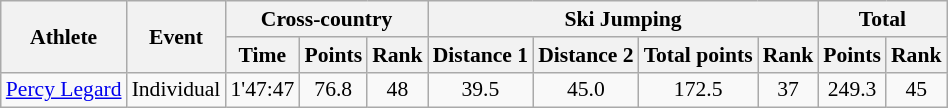<table class="wikitable" style="font-size:90%">
<tr>
<th rowspan="2">Athlete</th>
<th rowspan="2">Event</th>
<th colspan="3">Cross-country</th>
<th colspan="4">Ski Jumping</th>
<th colspan="2">Total</th>
</tr>
<tr>
<th>Time</th>
<th>Points</th>
<th>Rank</th>
<th>Distance 1</th>
<th>Distance 2</th>
<th>Total points</th>
<th>Rank</th>
<th>Points</th>
<th>Rank</th>
</tr>
<tr>
<td><a href='#'>Percy Legard</a></td>
<td>Individual</td>
<td align="center">1'47:47</td>
<td align="center">76.8</td>
<td align="center">48</td>
<td align="center">39.5</td>
<td align="center">45.0</td>
<td align="center">172.5</td>
<td align="center">37</td>
<td align="center">249.3</td>
<td align="center">45</td>
</tr>
</table>
